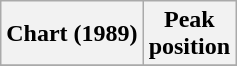<table class="wikitable plainrowheaders" style="text-align:center">
<tr>
<th scope="col">Chart (1989)</th>
<th scope="col">Peak<br>position</th>
</tr>
<tr>
</tr>
</table>
